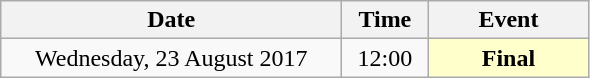<table class = "wikitable" style="text-align:center;">
<tr>
<th width="220">Date</th>
<th width="50">Time</th>
<th width="100">Event</th>
</tr>
<tr>
<td>Wednesday, 23 August 2017</td>
<td>12:00</td>
<td bgcolor="ffffcc"><strong>Final</strong></td>
</tr>
</table>
